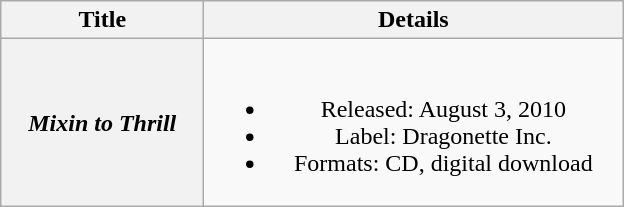<table class="wikitable plainrowheaders" style="text-align:center;">
<tr>
<th scope="col" style="width:8em;">Title</th>
<th scope="col" style="width:17em;">Details</th>
</tr>
<tr>
<th scope="row"><em>Mixin to Thrill</em></th>
<td><br><ul><li>Released: August 3, 2010</li><li>Label: Dragonette Inc.</li><li>Formats: CD, digital download</li></ul></td>
</tr>
</table>
